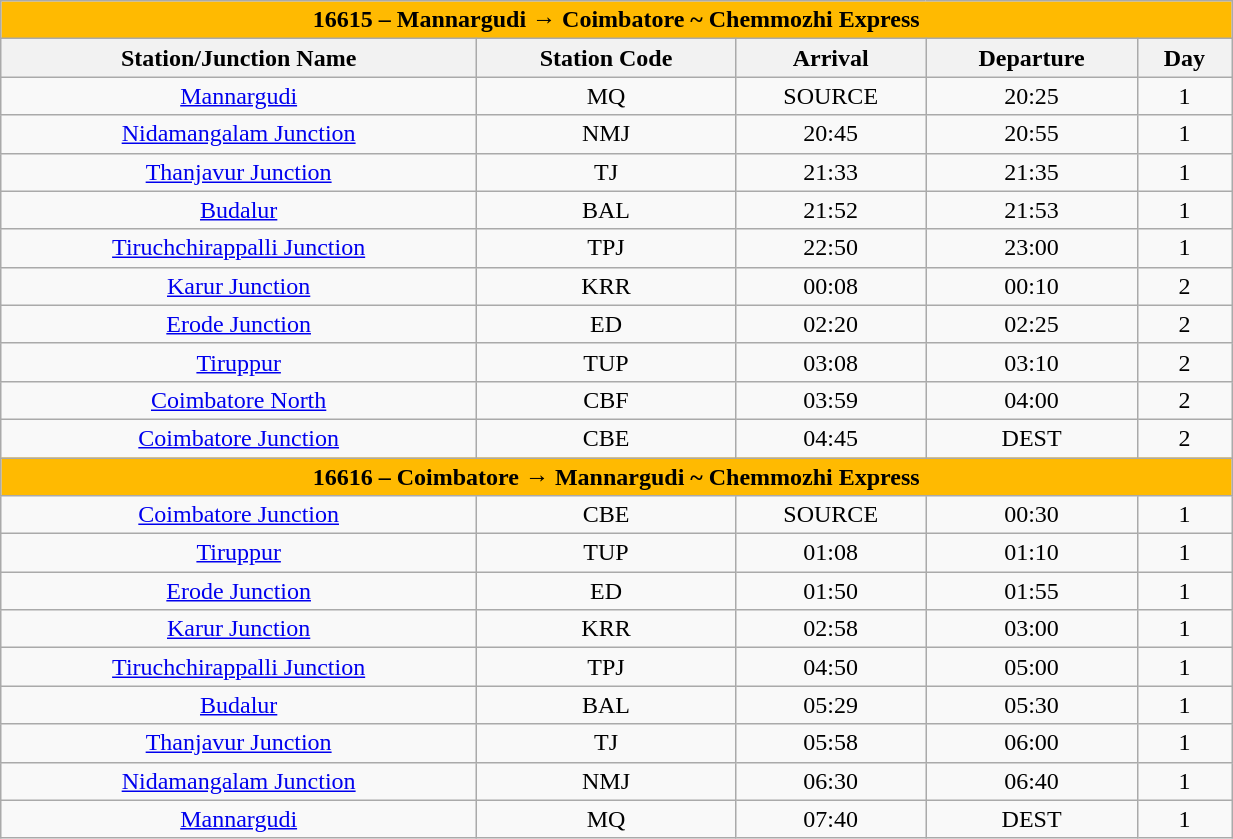<table class="wikitable sortable" width="65%" style="text-align: center;">
<tr>
<th colspan="5" align="center" style="background:#ffba01;"><span>16615 – Mannargudi → Coimbatore ~ Chemmozhi Express</span></th>
</tr>
<tr>
<th>Station/Junction Name</th>
<th>Station Code</th>
<th>Arrival</th>
<th>Departure</th>
<th>Day</th>
</tr>
<tr>
<td><a href='#'>Mannargudi</a></td>
<td>MQ</td>
<td>SOURCE</td>
<td>20:25</td>
<td>1</td>
</tr>
<tr>
<td><a href='#'>Nidamangalam Junction</a></td>
<td>NMJ</td>
<td>20:45</td>
<td>20:55</td>
<td>1</td>
</tr>
<tr>
<td><a href='#'>Thanjavur Junction</a></td>
<td>TJ</td>
<td>21:33</td>
<td>21:35</td>
<td>1</td>
</tr>
<tr>
<td><a href='#'>Budalur</a></td>
<td>BAL</td>
<td>21:52</td>
<td>21:53</td>
<td>1</td>
</tr>
<tr>
<td><a href='#'>Tiruchchirappalli Junction</a></td>
<td>TPJ</td>
<td>22:50</td>
<td>23:00</td>
<td>1</td>
</tr>
<tr>
<td><a href='#'>Karur Junction</a></td>
<td>KRR</td>
<td>00:08</td>
<td>00:10</td>
<td>2</td>
</tr>
<tr>
<td><a href='#'>Erode Junction</a></td>
<td>ED</td>
<td>02:20</td>
<td>02:25</td>
<td>2</td>
</tr>
<tr>
<td><a href='#'>Tiruppur</a></td>
<td>TUP</td>
<td>03:08</td>
<td>03:10</td>
<td>2</td>
</tr>
<tr>
<td><a href='#'>Coimbatore North</a></td>
<td>CBF</td>
<td>03:59</td>
<td>04:00</td>
<td>2</td>
</tr>
<tr>
<td><a href='#'>Coimbatore Junction</a></td>
<td>CBE</td>
<td>04:45</td>
<td>DEST</td>
<td>2</td>
</tr>
<tr>
<th colspan="5" align="center" style="background:#ffba01;"><span>16616 – Coimbatore → Mannargudi ~ Chemmozhi Express</span></th>
</tr>
<tr>
<td><a href='#'>Coimbatore Junction</a></td>
<td>CBE</td>
<td>SOURCE</td>
<td>00:30</td>
<td>1</td>
</tr>
<tr>
<td><a href='#'>Tiruppur</a></td>
<td>TUP</td>
<td>01:08</td>
<td>01:10</td>
<td>1</td>
</tr>
<tr>
<td><a href='#'>Erode Junction</a></td>
<td>ED</td>
<td>01:50</td>
<td>01:55</td>
<td>1</td>
</tr>
<tr>
<td><a href='#'>Karur Junction</a></td>
<td>KRR</td>
<td>02:58</td>
<td>03:00</td>
<td>1</td>
</tr>
<tr>
<td><a href='#'>Tiruchchirappalli Junction</a></td>
<td>TPJ</td>
<td>04:50</td>
<td>05:00</td>
<td>1</td>
</tr>
<tr>
<td><a href='#'>Budalur</a></td>
<td>BAL</td>
<td>05:29</td>
<td>05:30</td>
<td>1</td>
</tr>
<tr>
<td><a href='#'>Thanjavur Junction</a></td>
<td>TJ</td>
<td>05:58</td>
<td>06:00</td>
<td>1</td>
</tr>
<tr>
<td><a href='#'>Nidamangalam Junction</a></td>
<td>NMJ</td>
<td>06:30</td>
<td>06:40</td>
<td>1</td>
</tr>
<tr>
<td><a href='#'>Mannargudi</a></td>
<td>MQ</td>
<td>07:40</td>
<td>DEST</td>
<td>1</td>
</tr>
</table>
